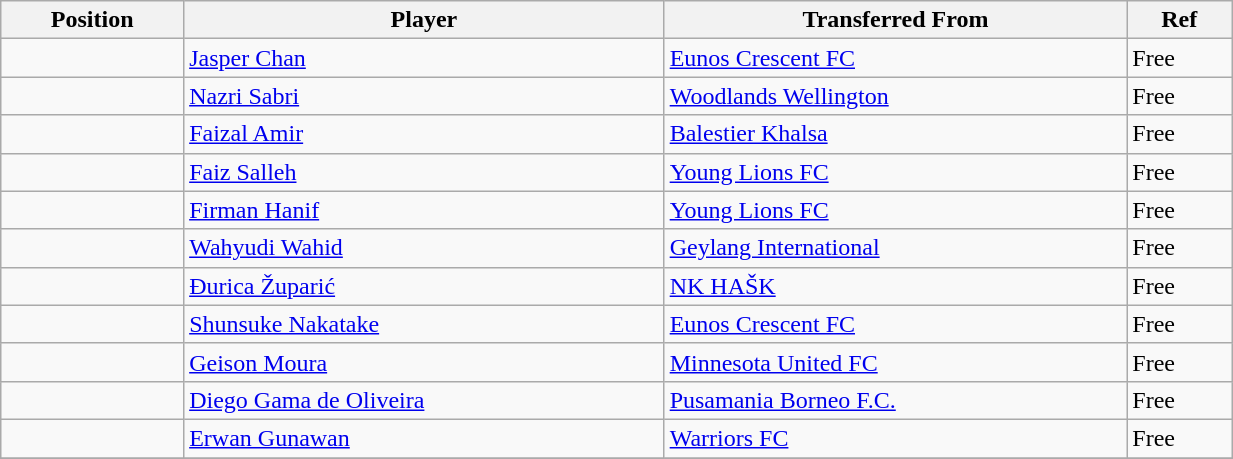<table class="wikitable sortable" style="width:65%; text-align:center; font-size:100%; text-align:left;">
<tr>
<th><strong>Position</strong></th>
<th><strong>Player</strong></th>
<th><strong>Transferred From</strong></th>
<th><strong>Ref</strong></th>
</tr>
<tr>
<td></td>
<td> <a href='#'>Jasper Chan</a></td>
<td> <a href='#'>Eunos Crescent FC</a></td>
<td>Free </td>
</tr>
<tr>
<td></td>
<td> <a href='#'>Nazri Sabri</a></td>
<td> <a href='#'>Woodlands Wellington</a></td>
<td>Free</td>
</tr>
<tr>
<td></td>
<td> <a href='#'>Faizal Amir</a></td>
<td> <a href='#'>Balestier Khalsa</a></td>
<td>Free</td>
</tr>
<tr>
<td></td>
<td> <a href='#'>Faiz Salleh</a></td>
<td> <a href='#'>Young Lions FC</a></td>
<td>Free</td>
</tr>
<tr>
<td></td>
<td> <a href='#'>Firman Hanif</a></td>
<td> <a href='#'>Young Lions FC</a></td>
<td>Free</td>
</tr>
<tr>
<td></td>
<td> <a href='#'>Wahyudi Wahid</a></td>
<td> <a href='#'>Geylang International</a></td>
<td>Free </td>
</tr>
<tr>
<td></td>
<td> <a href='#'>Đurica Župarić</a></td>
<td> <a href='#'>NK HAŠK</a></td>
<td>Free </td>
</tr>
<tr>
<td></td>
<td> <a href='#'>Shunsuke Nakatake</a></td>
<td> <a href='#'>Eunos Crescent FC</a></td>
<td>Free </td>
</tr>
<tr>
<td></td>
<td> <a href='#'>Geison Moura</a></td>
<td> <a href='#'>Minnesota United FC</a></td>
<td>Free </td>
</tr>
<tr>
<td></td>
<td> <a href='#'>Diego Gama de Oliveira</a></td>
<td> <a href='#'>Pusamania Borneo F.C.</a></td>
<td>Free</td>
</tr>
<tr>
<td></td>
<td> <a href='#'>Erwan Gunawan</a></td>
<td> <a href='#'>Warriors FC</a></td>
<td>Free</td>
</tr>
<tr>
</tr>
</table>
